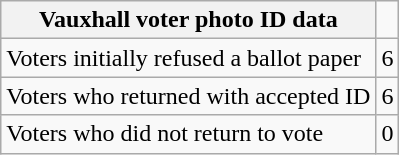<table class="wikitable">
<tr>
<th>Vauxhall voter photo ID data</th>
</tr>
<tr>
<td style="text-align:left">Voters initially refused a ballot paper</td>
<td style="text-align:center">6</td>
</tr>
<tr>
<td style="text-align:left">Voters who returned with accepted ID</td>
<td style="text-align:center">6</td>
</tr>
<tr>
<td style="text-align:left">Voters who did not return to vote</td>
<td style="text-align:center">0</td>
</tr>
</table>
